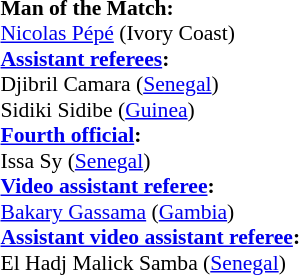<table style="width:100%; font-size:90%;">
<tr>
<td><br><strong>Man of the Match:</strong>
<br><a href='#'>Nicolas Pépé</a> (Ivory Coast)<br><strong><a href='#'>Assistant referees</a>:</strong>
<br>Djibril Camara (<a href='#'>Senegal</a>)
<br>Sidiki Sidibe (<a href='#'>Guinea</a>)
<br><strong><a href='#'>Fourth official</a>:</strong>
<br>Issa Sy (<a href='#'>Senegal</a>)
<br><strong><a href='#'>Video assistant referee</a>:</strong>
<br><a href='#'>Bakary Gassama</a> (<a href='#'>Gambia</a>)
<br><strong><a href='#'>Assistant video assistant referee</a>:</strong>
<br>El Hadj Malick Samba (<a href='#'>Senegal</a>)</td>
</tr>
</table>
